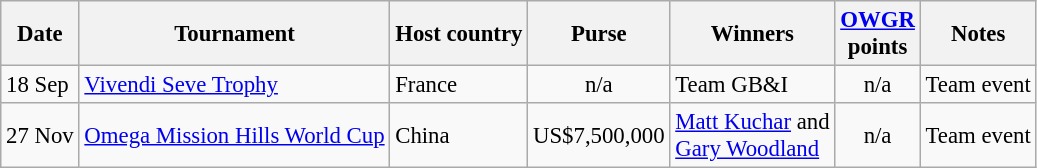<table class="wikitable" style="font-size:95%">
<tr>
<th>Date</th>
<th>Tournament</th>
<th>Host country</th>
<th>Purse</th>
<th>Winners</th>
<th><a href='#'>OWGR</a><br>points</th>
<th>Notes</th>
</tr>
<tr>
<td>18 Sep</td>
<td><a href='#'>Vivendi Seve Trophy</a></td>
<td>France</td>
<td align=center>n/a</td>
<td> Team GB&I</td>
<td align=center>n/a</td>
<td>Team event</td>
</tr>
<tr>
<td>27 Nov</td>
<td><a href='#'>Omega Mission Hills World Cup</a></td>
<td>China</td>
<td align=right>US$7,500,000</td>
<td> <a href='#'>Matt Kuchar</a> and<br> <a href='#'>Gary Woodland</a></td>
<td align=center>n/a</td>
<td>Team event</td>
</tr>
</table>
